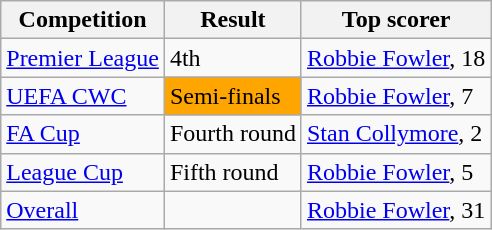<table class="wikitable">
<tr>
<th>Competition</th>
<th>Result</th>
<th>Top scorer</th>
</tr>
<tr>
<td><a href='#'>Premier League</a></td>
<td>4th</td>
<td> <a href='#'>Robbie Fowler</a>, 18</td>
</tr>
<tr>
<td><a href='#'>UEFA CWC</a></td>
<td bgcolor="orange">Semi-finals</td>
<td> <a href='#'>Robbie Fowler</a>, 7</td>
</tr>
<tr>
<td><a href='#'>FA Cup</a></td>
<td>Fourth round</td>
<td> <a href='#'>Stan Collymore</a>, 2</td>
</tr>
<tr>
<td><a href='#'>League Cup</a></td>
<td>Fifth round</td>
<td> <a href='#'>Robbie Fowler</a>, 5</td>
</tr>
<tr>
<td><a href='#'>Overall</a></td>
<td></td>
<td> <a href='#'>Robbie Fowler</a>, 31</td>
</tr>
</table>
